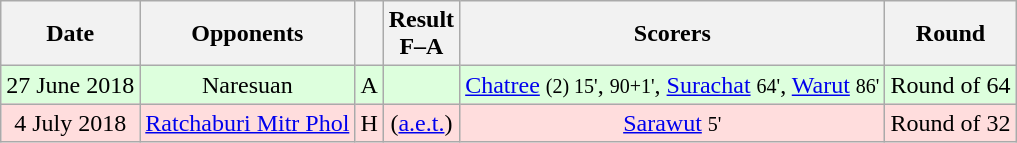<table class="wikitable" style="text-align:center">
<tr>
<th>Date</th>
<th>Opponents</th>
<th></th>
<th>Result<br>F–A</th>
<th>Scorers</th>
<th>Round</th>
</tr>
<tr bgcolor="#ddffdd">
<td nowrap>27 June 2018</td>
<td nowrap>Naresuan</td>
<td>A</td>
<td nowrap></td>
<td nowrap><a href='#'>Chatree</a> <small>(2) 15'</small>, <small>90+1'</small>, <a href='#'>Surachat</a> <small>64'</small>, <a href='#'>Warut</a> <small>86'</small></td>
<td nowrap>Round of 64</td>
</tr>
<tr bgcolor="#ffdddd">
<td nowrap>4 July 2018</td>
<td nowrap><a href='#'>Ratchaburi Mitr Phol</a></td>
<td>H</td>
<td nowrap> (<a href='#'>a.e.t.</a>)</td>
<td nowrap><a href='#'>Sarawut</a> <small>5'</small></td>
<td nowrap>Round of 32</td>
</tr>
</table>
